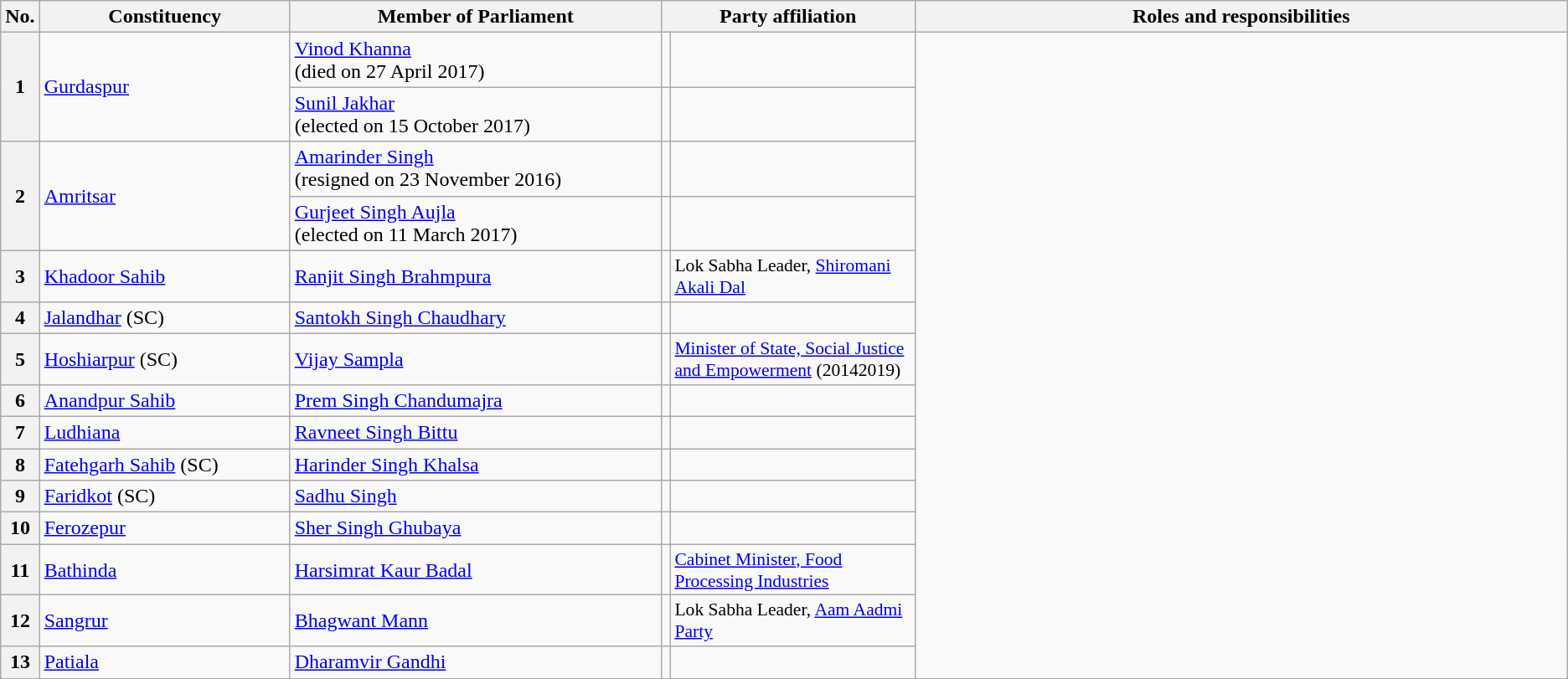<table class="wikitable">
<tr style="text-align:center;">
<th>No.</th>
<th style="width:12em">Constituency</th>
<th style="width:18em">Member of Parliament</th>
<th colspan="2" style="width:18em">Party affiliation</th>
<th style="width:32em">Roles and responsibilities</th>
</tr>
<tr>
<th rowspan="2">1</th>
<td rowspan="2"><a href='#'>Gurdaspur</a></td>
<td><a href='#'>Vinod Khanna</a><br>(died on 27 April 2017)</td>
<td></td>
<td></td>
</tr>
<tr>
<td><a href='#'>Sunil Jakhar</a><br>(elected on 15 October 2017)</td>
<td></td>
<td></td>
</tr>
<tr>
<th rowspan="2">2</th>
<td rowspan="2"><a href='#'>Amritsar</a></td>
<td><a href='#'>Amarinder Singh</a><br>(resigned on 23 November 2016)</td>
<td></td>
<td></td>
</tr>
<tr>
<td><a href='#'>Gurjeet Singh Aujla</a><br>(elected on 11 March 2017)</td>
<td></td>
<td></td>
</tr>
<tr>
<th>3</th>
<td><a href='#'>Khadoor Sahib</a></td>
<td><a href='#'>Ranjit Singh Brahmpura</a></td>
<td></td>
<td style="font-size:90%">Lok Sabha Leader, <a href='#'>Shiromani Akali Dal</a></td>
</tr>
<tr>
<th>4</th>
<td><a href='#'>Jalandhar</a> (SC)</td>
<td><a href='#'>Santokh Singh Chaudhary</a></td>
<td></td>
<td></td>
</tr>
<tr>
<th>5</th>
<td><a href='#'>Hoshiarpur</a> (SC)</td>
<td><a href='#'>Vijay Sampla</a></td>
<td></td>
<td style="font-size:90%"><a href='#'>Minister of State, Social Justice and Empowerment</a> (20142019)</td>
</tr>
<tr>
<th>6</th>
<td><a href='#'>Anandpur Sahib</a></td>
<td><a href='#'>Prem Singh Chandumajra</a></td>
<td></td>
<td></td>
</tr>
<tr>
<th>7</th>
<td><a href='#'>Ludhiana</a></td>
<td><a href='#'>Ravneet Singh Bittu</a></td>
<td></td>
<td></td>
</tr>
<tr>
<th>8</th>
<td><a href='#'>Fatehgarh Sahib</a> (SC)</td>
<td><a href='#'>Harinder Singh Khalsa</a></td>
<td></td>
<td></td>
</tr>
<tr>
<th>9</th>
<td><a href='#'>Faridkot</a> (SC)</td>
<td><a href='#'>Sadhu Singh</a></td>
<td></td>
<td></td>
</tr>
<tr>
<th>10</th>
<td><a href='#'>Ferozepur</a></td>
<td><a href='#'>Sher Singh Ghubaya</a></td>
<td></td>
<td></td>
</tr>
<tr>
<th>11</th>
<td><a href='#'>Bathinda</a></td>
<td><a href='#'>Harsimrat Kaur Badal</a></td>
<td></td>
<td style="font-size:90%"><a href='#'>Cabinet Minister, Food Processing Industries</a></td>
</tr>
<tr>
<th>12</th>
<td><a href='#'>Sangrur</a></td>
<td><a href='#'>Bhagwant Mann</a></td>
<td></td>
<td style="font-size:90%">Lok Sabha Leader, <a href='#'>Aam Aadmi Party</a></td>
</tr>
<tr>
<th>13</th>
<td><a href='#'>Patiala</a></td>
<td><a href='#'>Dharamvir Gandhi</a></td>
<td></td>
<td></td>
</tr>
<tr>
</tr>
</table>
